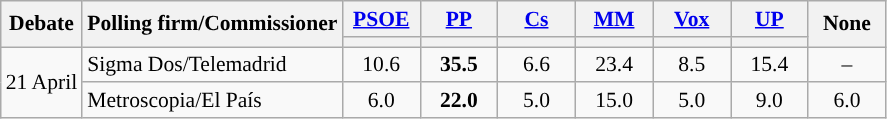<table class="wikitable" style="font-size:90%; text-align:center;">
<tr>
<th rowspan="2">Debate</th>
<th rowspan="2">Polling firm/Commissioner</th>
<th style="width:45px;"><a href='#'>PSOE</a></th>
<th style="width:45px;"><a href='#'>PP</a></th>
<th style="width:45px;"><a href='#'>Cs</a></th>
<th style="width:45px;"><a href='#'>MM</a></th>
<th style="width:45px;"><a href='#'>Vox</a></th>
<th style="width:45px;"><a href='#'>UP</a></th>
<th style="width:45px;" rowspan="2">None</th>
</tr>
<tr>
<th style="color:inherit;background:"></th>
<th style="color:inherit;background:"></th>
<th style="color:inherit;background:"></th>
<th style="color:inherit;background:"></th>
<th style="color:inherit;background:"></th>
<th style="color:inherit;background:"></th>
</tr>
<tr>
<td rowspan="2" align="left">21 April</td>
<td align="left">Sigma Dos/Telemadrid</td>
<td>10.6</td>
<td><strong>35.5</strong></td>
<td>6.6</td>
<td>23.4</td>
<td>8.5</td>
<td>15.4</td>
<td>–</td>
</tr>
<tr>
<td align="left">Metroscopia/El País</td>
<td>6.0</td>
<td><strong>22.0</strong></td>
<td>5.0</td>
<td>15.0</td>
<td>5.0</td>
<td>9.0</td>
<td>6.0</td>
</tr>
</table>
